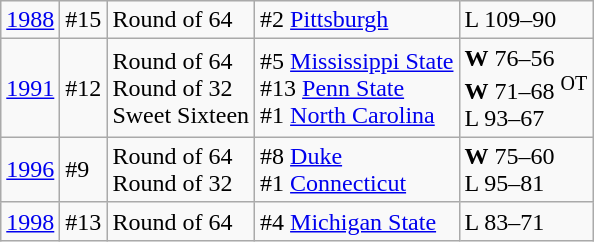<table class="wikitable">
<tr>
<td><a href='#'>1988</a></td>
<td>#15</td>
<td>Round of 64</td>
<td>#2 <a href='#'>Pittsburgh</a></td>
<td>L 109–90</td>
</tr>
<tr>
<td><a href='#'>1991</a></td>
<td>#12</td>
<td>Round of 64<br>Round of 32<br>Sweet Sixteen</td>
<td>#5 <a href='#'>Mississippi State</a><br>#13 <a href='#'>Penn State</a><br>#1 <a href='#'>North Carolina</a></td>
<td><strong>W</strong> 76–56 <br><strong>W</strong> 71–68 <sup>OT</sup> <br>L 93–67</td>
</tr>
<tr>
<td><a href='#'>1996</a></td>
<td>#9</td>
<td>Round of 64<br>Round of 32</td>
<td>#8 <a href='#'>Duke</a><br>#1 <a href='#'>Connecticut</a></td>
<td><strong>W</strong> 75–60 <br>L 95–81</td>
</tr>
<tr>
<td><a href='#'>1998</a></td>
<td>#13</td>
<td>Round of 64</td>
<td>#4 <a href='#'>Michigan State</a></td>
<td>L 83–71</td>
</tr>
</table>
